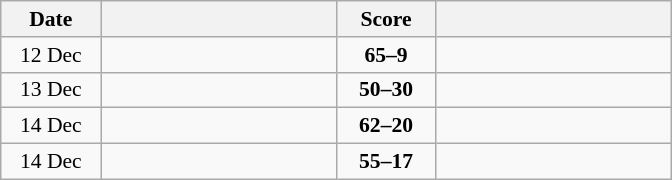<table class="wikitable" style="text-align: center; font-size:90% ">
<tr>
<th width="60">Date</th>
<th align="right" width="150"></th>
<th width="60">Score</th>
<th align="left" width="150"></th>
</tr>
<tr>
<td>12 Dec</td>
<td align=right><strong></strong></td>
<td align=center><strong>65–9</strong></td>
<td align=left></td>
</tr>
<tr>
<td>13 Dec</td>
<td align=right></td>
<td align=center><strong>50–30</strong></td>
<td align=left></td>
</tr>
<tr>
<td>14 Dec</td>
<td align=right></td>
<td align=center><strong>62–20</strong></td>
<td align=left></td>
</tr>
<tr>
<td>14 Dec</td>
<td align=right></td>
<td align=center><strong>55–17</strong></td>
<td align=left></td>
</tr>
</table>
